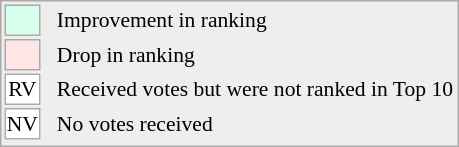<table align="right" style="font-size:90%; border:1px solid #aaaaaa; white-space:nowrap; background:#eeeeee;">
<tr>
<td style="background:#d8ffeb; width:20px; border:1px solid #aaaaaa;"> </td>
<td rowspan="5"> </td>
<td>Improvement in ranking</td>
</tr>
<tr>
<td style="background:#ffe6e6; width:20px; border:1px solid #aaaaaa;"> </td>
<td>Drop in ranking</td>
</tr>
<tr>
<td align="center" style="width:20px; border:1px solid #aaaaaa; background:white;">RV</td>
<td>Received votes but were not ranked in Top 10</td>
</tr>
<tr>
<td align="center" style="width:20px; border:1px solid #aaaaaa; background:white;">NV</td>
<td>No votes received</td>
</tr>
<tr>
</tr>
</table>
